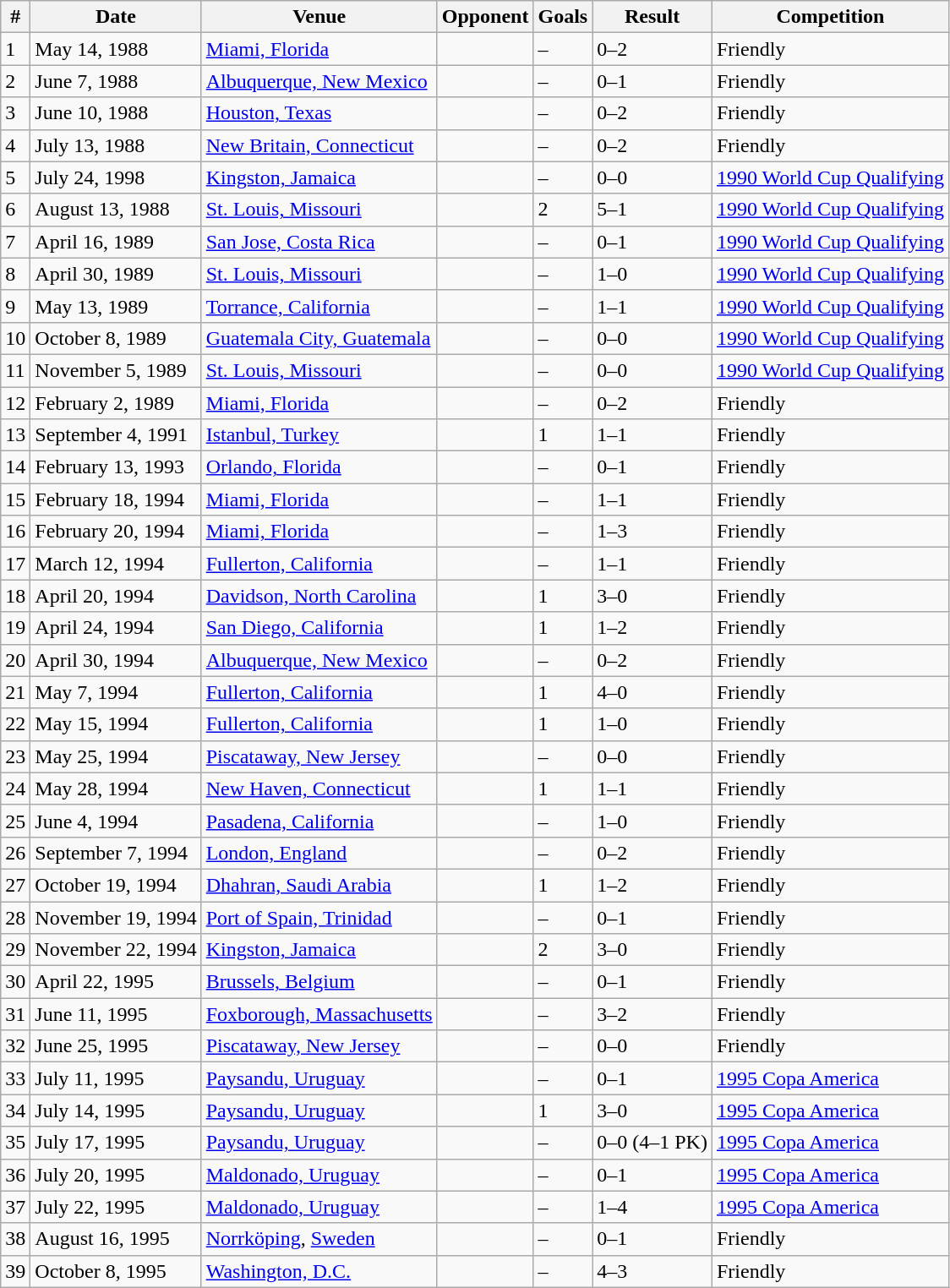<table class="wikitable collapsible collapsed">
<tr>
<th>#</th>
<th>Date</th>
<th>Venue</th>
<th>Opponent</th>
<th>Goals</th>
<th>Result</th>
<th>Competition</th>
</tr>
<tr>
<td>1</td>
<td>May 14, 1988</td>
<td><a href='#'>Miami, Florida</a></td>
<td></td>
<td>–</td>
<td>0–2</td>
<td>Friendly</td>
</tr>
<tr>
<td>2</td>
<td>June 7, 1988</td>
<td><a href='#'>Albuquerque, New Mexico</a></td>
<td></td>
<td>–</td>
<td>0–1</td>
<td>Friendly</td>
</tr>
<tr>
<td>3</td>
<td>June 10, 1988</td>
<td><a href='#'>Houston, Texas</a></td>
<td></td>
<td>–</td>
<td>0–2</td>
<td>Friendly</td>
</tr>
<tr>
<td>4</td>
<td>July 13, 1988</td>
<td><a href='#'>New Britain, Connecticut</a></td>
<td></td>
<td>–</td>
<td>0–2</td>
<td>Friendly</td>
</tr>
<tr>
<td>5</td>
<td>July 24, 1998</td>
<td><a href='#'>Kingston, Jamaica</a></td>
<td></td>
<td>–</td>
<td>0–0</td>
<td><a href='#'>1990 World Cup Qualifying</a></td>
</tr>
<tr>
<td>6</td>
<td>August 13, 1988</td>
<td><a href='#'>St. Louis, Missouri</a></td>
<td></td>
<td>2</td>
<td>5–1</td>
<td><a href='#'>1990 World Cup Qualifying</a></td>
</tr>
<tr>
<td>7</td>
<td>April 16, 1989</td>
<td><a href='#'>San Jose, Costa Rica</a></td>
<td></td>
<td>–</td>
<td>0–1</td>
<td><a href='#'>1990 World Cup Qualifying</a></td>
</tr>
<tr>
<td>8</td>
<td>April 30, 1989</td>
<td><a href='#'>St. Louis, Missouri</a></td>
<td></td>
<td>–</td>
<td>1–0</td>
<td><a href='#'>1990 World Cup Qualifying</a></td>
</tr>
<tr>
<td>9</td>
<td>May 13, 1989</td>
<td><a href='#'>Torrance, California</a></td>
<td></td>
<td>–</td>
<td>1–1</td>
<td><a href='#'>1990 World Cup Qualifying</a></td>
</tr>
<tr>
<td>10</td>
<td>October 8, 1989</td>
<td><a href='#'>Guatemala City, Guatemala</a></td>
<td></td>
<td>–</td>
<td>0–0</td>
<td><a href='#'>1990 World Cup Qualifying</a></td>
</tr>
<tr>
<td>11</td>
<td>November 5, 1989</td>
<td><a href='#'>St. Louis, Missouri</a></td>
<td></td>
<td>–</td>
<td>0–0</td>
<td><a href='#'>1990 World Cup Qualifying</a></td>
</tr>
<tr>
<td>12</td>
<td>February 2, 1989</td>
<td><a href='#'>Miami, Florida</a></td>
<td></td>
<td>–</td>
<td>0–2</td>
<td>Friendly</td>
</tr>
<tr>
<td>13</td>
<td>September 4, 1991</td>
<td><a href='#'>Istanbul, Turkey</a></td>
<td></td>
<td>1</td>
<td>1–1</td>
<td>Friendly</td>
</tr>
<tr>
<td>14</td>
<td>February 13, 1993</td>
<td><a href='#'>Orlando, Florida</a></td>
<td></td>
<td>–</td>
<td>0–1</td>
<td>Friendly</td>
</tr>
<tr>
<td>15</td>
<td>February 18, 1994</td>
<td><a href='#'>Miami, Florida</a></td>
<td></td>
<td>–</td>
<td>1–1</td>
<td>Friendly</td>
</tr>
<tr>
<td>16</td>
<td>February 20, 1994</td>
<td><a href='#'>Miami, Florida</a></td>
<td></td>
<td>–</td>
<td>1–3</td>
<td>Friendly</td>
</tr>
<tr>
<td>17</td>
<td>March 12, 1994</td>
<td><a href='#'>Fullerton, California</a></td>
<td></td>
<td>–</td>
<td>1–1</td>
<td>Friendly</td>
</tr>
<tr>
<td>18</td>
<td>April 20, 1994</td>
<td><a href='#'>Davidson, North Carolina</a></td>
<td></td>
<td>1</td>
<td>3–0</td>
<td>Friendly</td>
</tr>
<tr>
<td>19</td>
<td>April 24, 1994</td>
<td><a href='#'>San Diego, California</a></td>
<td></td>
<td>1</td>
<td>1–2</td>
<td>Friendly</td>
</tr>
<tr>
<td>20</td>
<td>April 30, 1994</td>
<td><a href='#'>Albuquerque, New Mexico</a></td>
<td></td>
<td>–</td>
<td>0–2</td>
<td>Friendly</td>
</tr>
<tr>
<td>21</td>
<td>May 7, 1994</td>
<td><a href='#'>Fullerton, California</a></td>
<td></td>
<td>1</td>
<td>4–0</td>
<td>Friendly</td>
</tr>
<tr>
<td>22</td>
<td>May 15, 1994</td>
<td><a href='#'>Fullerton, California</a></td>
<td></td>
<td>1</td>
<td>1–0</td>
<td>Friendly</td>
</tr>
<tr>
<td>23</td>
<td>May 25, 1994</td>
<td><a href='#'>Piscataway, New Jersey</a></td>
<td></td>
<td>–</td>
<td>0–0</td>
<td>Friendly</td>
</tr>
<tr>
<td>24</td>
<td>May 28, 1994</td>
<td><a href='#'>New Haven, Connecticut</a></td>
<td></td>
<td>1</td>
<td>1–1</td>
<td>Friendly</td>
</tr>
<tr>
<td>25</td>
<td>June 4, 1994</td>
<td><a href='#'>Pasadena, California</a></td>
<td></td>
<td>–</td>
<td>1–0</td>
<td>Friendly</td>
</tr>
<tr>
<td>26</td>
<td>September 7, 1994</td>
<td><a href='#'>London, England</a></td>
<td></td>
<td>–</td>
<td>0–2</td>
<td>Friendly</td>
</tr>
<tr>
<td>27</td>
<td>October 19, 1994</td>
<td><a href='#'>Dhahran, Saudi Arabia</a></td>
<td></td>
<td>1</td>
<td>1–2</td>
<td>Friendly</td>
</tr>
<tr>
<td>28</td>
<td>November 19, 1994</td>
<td><a href='#'>Port of Spain, Trinidad</a></td>
<td></td>
<td>–</td>
<td>0–1</td>
<td>Friendly</td>
</tr>
<tr>
<td>29</td>
<td>November 22, 1994</td>
<td><a href='#'>Kingston, Jamaica</a></td>
<td></td>
<td>2</td>
<td>3–0</td>
<td>Friendly</td>
</tr>
<tr>
<td>30</td>
<td>April 22, 1995</td>
<td><a href='#'>Brussels, Belgium</a></td>
<td></td>
<td>–</td>
<td>0–1</td>
<td>Friendly</td>
</tr>
<tr>
<td>31</td>
<td>June 11, 1995</td>
<td><a href='#'>Foxborough, Massachusetts</a></td>
<td></td>
<td>–</td>
<td>3–2</td>
<td>Friendly</td>
</tr>
<tr>
<td>32</td>
<td>June 25, 1995</td>
<td><a href='#'>Piscataway, New Jersey</a></td>
<td></td>
<td>–</td>
<td>0–0</td>
<td>Friendly</td>
</tr>
<tr>
<td>33</td>
<td>July 11, 1995</td>
<td><a href='#'>Paysandu, Uruguay</a></td>
<td></td>
<td>–</td>
<td>0–1</td>
<td><a href='#'>1995 Copa America</a></td>
</tr>
<tr>
<td>34</td>
<td>July 14, 1995</td>
<td><a href='#'>Paysandu, Uruguay</a></td>
<td></td>
<td>1</td>
<td>3–0</td>
<td><a href='#'>1995 Copa America</a></td>
</tr>
<tr>
<td>35</td>
<td>July 17, 1995</td>
<td><a href='#'>Paysandu, Uruguay</a></td>
<td></td>
<td>–</td>
<td>0–0 (4–1 PK)</td>
<td><a href='#'>1995 Copa America</a></td>
</tr>
<tr>
<td>36</td>
<td>July 20, 1995</td>
<td><a href='#'>Maldonado, Uruguay</a></td>
<td></td>
<td>–</td>
<td>0–1</td>
<td><a href='#'>1995 Copa America</a></td>
</tr>
<tr>
<td>37</td>
<td>July 22, 1995</td>
<td><a href='#'>Maldonado, Uruguay</a></td>
<td></td>
<td>–</td>
<td>1–4</td>
<td><a href='#'>1995 Copa America</a></td>
</tr>
<tr>
<td>38</td>
<td>August 16, 1995</td>
<td><a href='#'>Norrköping</a>, <a href='#'>Sweden</a></td>
<td></td>
<td>–</td>
<td>0–1</td>
<td>Friendly</td>
</tr>
<tr>
<td>39</td>
<td>October 8, 1995</td>
<td><a href='#'>Washington, D.C.</a></td>
<td></td>
<td>–</td>
<td>4–3</td>
<td>Friendly</td>
</tr>
</table>
